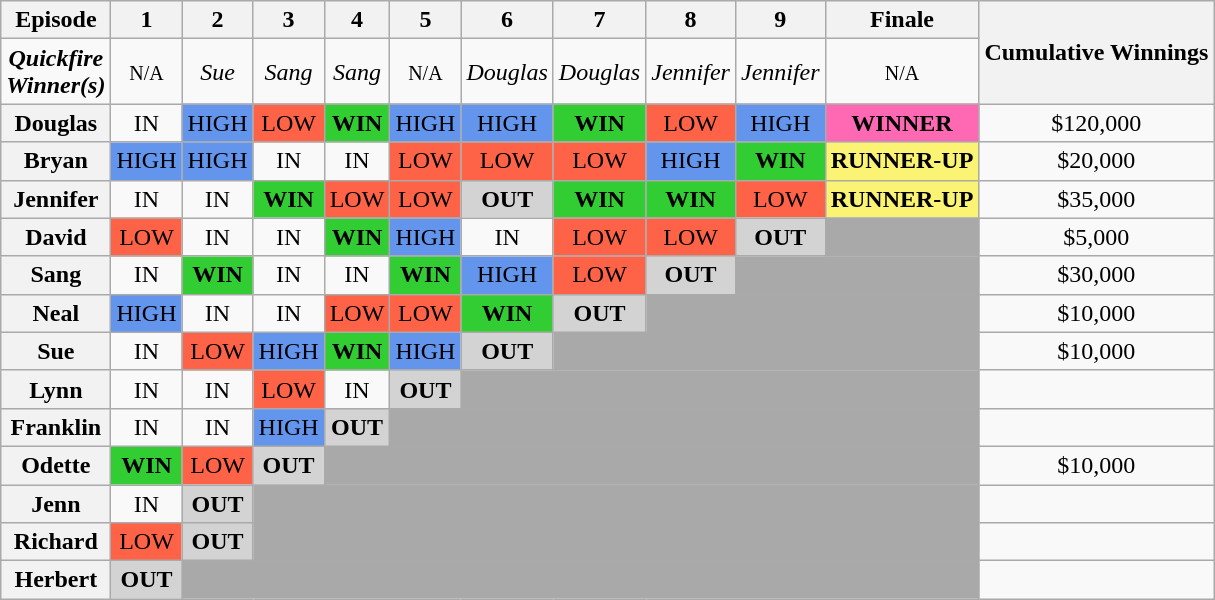<table class="wikitable" style="text-align:center" align="center">
<tr>
<th>Episode</th>
<th>1</th>
<th>2</th>
<th>3</th>
<th>4</th>
<th>5</th>
<th>6</th>
<th>7</th>
<th>8</th>
<th>9</th>
<th>Finale</th>
<th rowspan="2">Cumulative Winnings</th>
</tr>
<tr>
<td><strong><em>Quickfire</em></strong><br><strong><em>Winner(s)</em></strong></td>
<td><span><small>N/A</small></span></td>
<td><em>Sue</em></td>
<td><em>Sang</em></td>
<td><em>Sang</em></td>
<td><span><small>N/A</small></span></td>
<td><em>Douglas</em></td>
<td><em>Douglas</em></td>
<td><em>Jennifer</em></td>
<td><em>Jennifer</em></td>
<td><span><small>N/A</small></span></td>
</tr>
<tr>
<th>Douglas</th>
<td>IN</td>
<td style="background:cornflowerblue;">HIGH</td>
<td style="background:tomato;">LOW</td>
<td style="background:limegreen;"><strong>WIN</strong></td>
<td style="background:cornflowerblue;">HIGH</td>
<td style="background:cornflowerblue;">HIGH</td>
<td style="background:limegreen;"><strong>WIN</strong></td>
<td style="background:tomato;">LOW</td>
<td style="background:cornflowerblue;">HIGH</td>
<td style="background:hotpink;"><strong>WINNER</strong></td>
<td>$120,000</td>
</tr>
<tr>
<th>Bryan</th>
<td style="background:cornflowerblue;">HIGH</td>
<td style="background:cornflowerblue;">HIGH</td>
<td>IN</td>
<td>IN</td>
<td style="background:tomato;">LOW</td>
<td style="background:tomato;">LOW</td>
<td style="background:tomato;">LOW</td>
<td style="background:cornflowerblue;">HIGH</td>
<td style="background:limegreen;"><strong>WIN</strong></td>
<td style="background:#FBF373;"><strong>RUNNER-UP</strong></td>
<td>$20,000</td>
</tr>
<tr>
<th>Jennifer</th>
<td>IN</td>
<td>IN</td>
<td style="background:limegreen;"><strong>WIN</strong></td>
<td style="background:tomato;">LOW</td>
<td style="background:tomato;">LOW</td>
<td style="background:lightgrey;"><strong>OUT</strong></td>
<td style="background:limegreen;"><strong>WIN</strong></td>
<td style="background:limegreen;"><strong>WIN</strong></td>
<td style="background:tomato;">LOW</td>
<td style="background:#FBF373;"><strong>RUNNER-UP</strong></td>
<td>$35,000</td>
</tr>
<tr>
<th>David</th>
<td style="background:tomato;">LOW</td>
<td>IN</td>
<td>IN</td>
<td style="background:limegreen;"><strong>WIN</strong></td>
<td style="background:cornflowerblue;">HIGH</td>
<td>IN</td>
<td style="background:tomato;">LOW</td>
<td style="background:tomato;">LOW</td>
<td style="background:lightgrey;"><strong>OUT</strong></td>
<td bgcolor="darkgray" colspan="1"></td>
<td>$5,000</td>
</tr>
<tr>
<th>Sang</th>
<td>IN</td>
<td style="background:limegreen;"><strong>WIN</strong></td>
<td>IN</td>
<td>IN</td>
<td style="background:limegreen;"><strong>WIN</strong></td>
<td style="background:cornflowerblue;">HIGH</td>
<td style="background:tomato;">LOW</td>
<td style="background:lightgrey;"><strong>OUT</strong></td>
<td bgcolor="darkgray" colspan="2"></td>
<td>$30,000</td>
</tr>
<tr>
<th>Neal</th>
<td style="background:cornflowerblue;">HIGH</td>
<td>IN</td>
<td>IN</td>
<td style="background:tomato;">LOW</td>
<td style="background:tomato;">LOW</td>
<td style="background:limegreen;"><strong>WIN</strong></td>
<td style="background:lightgrey;"><strong>OUT</strong></td>
<td bgcolor="darkgray" colspan="3"></td>
<td>$10,000</td>
</tr>
<tr>
<th>Sue</th>
<td>IN</td>
<td style="background:tomato;">LOW</td>
<td style="background:cornflowerblue;">HIGH</td>
<td style="background:limegreen;"><strong>WIN</strong></td>
<td style="background:cornflowerblue;">HIGH</td>
<td style="background:lightgrey;"><strong>OUT</strong></td>
<td bgcolor="darkgray" colspan="4"></td>
<td>$10,000</td>
</tr>
<tr>
<th>Lynn</th>
<td>IN</td>
<td>IN</td>
<td style="background:tomato;">LOW</td>
<td>IN</td>
<td style="background:lightgrey;"><strong>OUT</strong></td>
<td bgcolor="darkgray" colspan="5"></td>
<td></td>
</tr>
<tr>
<th>Franklin</th>
<td>IN</td>
<td>IN</td>
<td style="background:cornflowerblue;">HIGH</td>
<td style="background:lightgrey;"><strong>OUT</strong></td>
<td bgcolor="darkgray" colspan="6"></td>
<td></td>
</tr>
<tr>
<th>Odette</th>
<td style="background:limegreen;"><strong>WIN</strong></td>
<td style="background:tomato;">LOW</td>
<td style="background:lightgrey;"><strong>OUT</strong></td>
<td bgcolor="darkgray" colspan="7"></td>
<td>$10,000</td>
</tr>
<tr>
<th>Jenn</th>
<td>IN</td>
<td style="background:lightgrey;"><strong>OUT</strong></td>
<td bgcolor="darkgray" colspan="8"></td>
<td></td>
</tr>
<tr>
<th>Richard</th>
<td style="background:tomato;">LOW</td>
<td style="background:lightgrey;"><strong>OUT</strong></td>
<td bgcolor="darkgray" colspan="8"></td>
<td></td>
</tr>
<tr>
<th>Herbert</th>
<td style="background:lightgrey;"><strong>OUT</strong></td>
<td bgcolor="darkgray" colspan="9"></td>
<td></td>
</tr>
</table>
